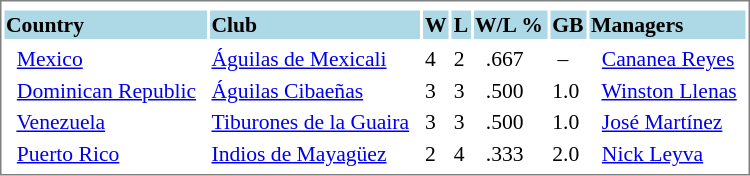<table cellpadding="1" width="500px" style="font-size: 90%; border: 1px solid gray;">
<tr align="center" style="font-size: larger;">
<td colspan=6></td>
</tr>
<tr style="background:lightblue;">
<td><strong>Country</strong></td>
<td><strong>Club</strong></td>
<td><strong>W</strong></td>
<td><strong>L</strong></td>
<td><strong>W/L %</strong></td>
<td><strong>GB</strong></td>
<td><strong>Managers</strong></td>
</tr>
<tr align="center" style="vertical-align: middle;" style="background:lightblue;">
</tr>
<tr>
<td>  <a href='#'>Mexico</a></td>
<td><a href='#'>Águilas de Mexicali</a></td>
<td>4</td>
<td>2</td>
<td>  .667</td>
<td> – </td>
<td>  <a href='#'>Cananea Reyes</a></td>
</tr>
<tr>
<td>  <a href='#'>Dominican Republic</a></td>
<td><a href='#'>Águilas Cibaeñas</a></td>
<td>3</td>
<td>3</td>
<td>  .500</td>
<td>1.0</td>
<td>  <a href='#'>Winston Llenas</a></td>
</tr>
<tr>
<td>  <a href='#'>Venezuela</a></td>
<td><a href='#'>Tiburones de la Guaira</a></td>
<td>3</td>
<td>3</td>
<td>  .500</td>
<td>1.0</td>
<td>  <a href='#'>José Martínez</a></td>
</tr>
<tr>
<td>  <a href='#'>Puerto Rico</a></td>
<td><a href='#'>Indios de Mayagüez</a></td>
<td>2</td>
<td>4</td>
<td>  .333</td>
<td>2.0</td>
<td>  <a href='#'>Nick Leyva</a></td>
</tr>
<tr>
</tr>
</table>
